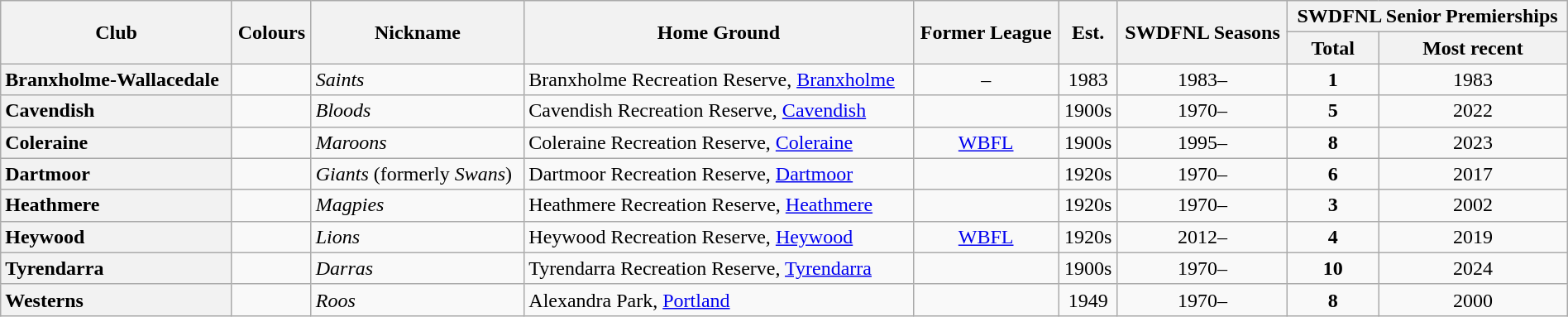<table class="wikitable sortable mw-collapsible mw-collapsed" style="text-align:center; width:100%">
<tr>
<th rowspan="2">Club</th>
<th rowspan="2">Colours</th>
<th rowspan="2">Nickname</th>
<th rowspan="2">Home Ground</th>
<th rowspan="2">Former League</th>
<th rowspan="2">Est.</th>
<th rowspan="2">SWDFNL Seasons</th>
<th colspan="2">SWDFNL Senior Premierships</th>
</tr>
<tr>
<th>Total</th>
<th>Most recent</th>
</tr>
<tr>
<th style="text-align:left">Branxholme-Wallacedale</th>
<td></td>
<td align="left"><em>Saints</em></td>
<td align="left">Branxholme Recreation Reserve, <a href='#'>Branxholme</a></td>
<td style="text-align:center;">–</td>
<td style="text-align:center;">1983</td>
<td style="text-align:center;">1983–</td>
<td><strong>1</strong></td>
<td>1983</td>
</tr>
<tr>
<th style="text-align:left">Cavendish</th>
<td></td>
<td align="left"><em>Bloods</em></td>
<td align="left">Cavendish Recreation Reserve, <a href='#'>Cavendish</a></td>
<td style="text-align:center;"></td>
<td style="text-align:center;">1900s</td>
<td style="text-align:center;">1970–</td>
<td><strong>5</strong></td>
<td>2022</td>
</tr>
<tr>
<th style="text-align:left">Coleraine</th>
<td></td>
<td align="left"><em>Maroons</em></td>
<td align="left">Coleraine Recreation Reserve, <a href='#'>Coleraine</a></td>
<td style="text-align:center;"><a href='#'>WBFL</a></td>
<td style="text-align:center;">1900s</td>
<td style="text-align:center;">1995–</td>
<td><strong>8</strong></td>
<td>2023</td>
</tr>
<tr>
<th style="text-align:left">Dartmoor</th>
<td></td>
<td align="left"><em>Giants</em> (formerly <em>Swans</em>)</td>
<td align="left">Dartmoor Recreation Reserve, <a href='#'>Dartmoor</a></td>
<td style="text-align:center;"></td>
<td style="text-align:center;">1920s</td>
<td style="text-align:center;">1970–</td>
<td><strong>6</strong></td>
<td>2017</td>
</tr>
<tr>
<th style="text-align:left">Heathmere</th>
<td></td>
<td align="left"><em>Magpies</em></td>
<td align="left">Heathmere Recreation Reserve, <a href='#'>Heathmere</a></td>
<td style="text-align:center;"></td>
<td style="text-align:center;">1920s</td>
<td style="text-align:center;">1970–</td>
<td><strong>3</strong></td>
<td>2002</td>
</tr>
<tr>
<th style="text-align:left">Heywood</th>
<td></td>
<td align="left"><em>Lions</em></td>
<td align="left">Heywood Recreation Reserve, <a href='#'>Heywood</a></td>
<td style="text-align:center;"><a href='#'>WBFL</a></td>
<td style="text-align:center;">1920s</td>
<td style="text-align:center;">2012–</td>
<td><strong>4</strong></td>
<td>2019</td>
</tr>
<tr>
<th style="text-align:left">Tyrendarra</th>
<td></td>
<td align="left"><em>Darras</em></td>
<td align="left">Tyrendarra Recreation Reserve, <a href='#'>Tyrendarra</a></td>
<td style="text-align:center;"></td>
<td style="text-align:center;">1900s</td>
<td style="text-align:center;">1970–</td>
<td><strong>10</strong></td>
<td>2024</td>
</tr>
<tr>
<th style="text-align:left">Westerns</th>
<td></td>
<td align="left"><em>Roos</em></td>
<td align="left">Alexandra Park, <a href='#'>Portland</a></td>
<td style="text-align:center;"></td>
<td style="text-align:center;">1949</td>
<td style="text-align:center;">1970–</td>
<td><strong>8</strong></td>
<td>2000</td>
</tr>
</table>
